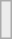<table class="wikitable" style="margin:1em auto">
<tr>
<td bgcolor="#ECECEC"><br></td>
</tr>
</table>
